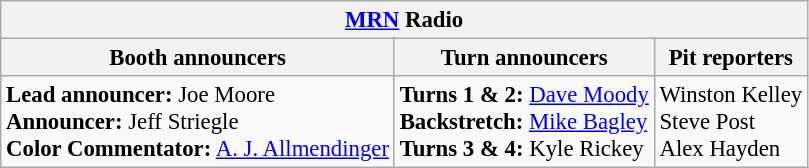<table class="wikitable" style="font-size: 95%;">
<tr>
<th colspan="3"><a href='#'>MRN</a> Radio</th>
</tr>
<tr>
<th>Booth announcers</th>
<th>Turn announcers</th>
<th>Pit reporters</th>
</tr>
<tr>
<td><strong>Lead announcer:</strong> Joe Moore<br><strong>Announcer:</strong> Jeff Striegle<br><strong>Color Commentator:</strong> <a href='#'>A. J. Allmendinger</a></td>
<td><strong>Turns 1 & 2:</strong> <a href='#'>Dave Moody</a><br><strong>Backstretch:</strong> <a href='#'>Mike Bagley</a><br><strong>Turns 3 & 4:</strong> Kyle Rickey</td>
<td>Winston Kelley<br>Steve Post<br>Alex Hayden</td>
</tr>
</table>
